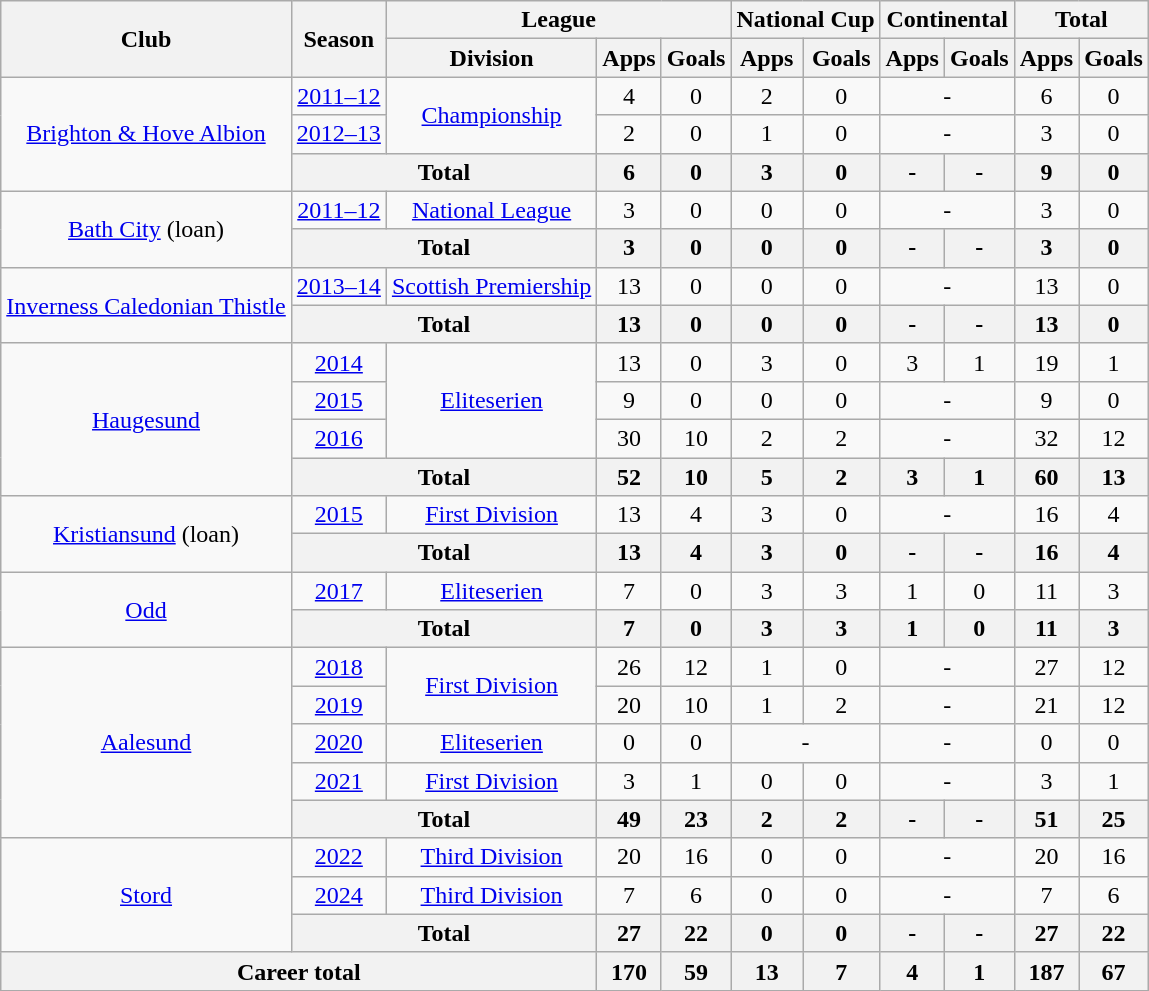<table class="wikitable" style="text-align: center;">
<tr>
<th rowspan="2">Club</th>
<th rowspan="2">Season</th>
<th colspan="3">League</th>
<th colspan="2">National Cup</th>
<th colspan="2">Continental</th>
<th colspan="2">Total</th>
</tr>
<tr>
<th>Division</th>
<th>Apps</th>
<th>Goals</th>
<th>Apps</th>
<th>Goals</th>
<th>Apps</th>
<th>Goals</th>
<th>Apps</th>
<th>Goals</th>
</tr>
<tr>
<td rowspan="3"><a href='#'>Brighton & Hove Albion</a></td>
<td><a href='#'>2011–12</a></td>
<td rowspan="2"><a href='#'>Championship</a></td>
<td>4</td>
<td>0</td>
<td>2</td>
<td>0</td>
<td colspan="2">-</td>
<td>6</td>
<td>0</td>
</tr>
<tr>
<td><a href='#'>2012–13</a></td>
<td>2</td>
<td>0</td>
<td>1</td>
<td>0</td>
<td colspan="2">-</td>
<td>3</td>
<td>0</td>
</tr>
<tr>
<th colspan="2">Total</th>
<th>6</th>
<th>0</th>
<th>3</th>
<th>0</th>
<th>-</th>
<th>-</th>
<th>9</th>
<th>0</th>
</tr>
<tr>
<td rowspan="2"><a href='#'>Bath City</a> (loan)</td>
<td><a href='#'>2011–12</a></td>
<td rowspan="1"><a href='#'>National League</a></td>
<td>3</td>
<td>0</td>
<td>0</td>
<td>0</td>
<td colspan="2">-</td>
<td>3</td>
<td>0</td>
</tr>
<tr>
<th colspan="2">Total</th>
<th>3</th>
<th>0</th>
<th>0</th>
<th>0</th>
<th>-</th>
<th>-</th>
<th>3</th>
<th>0</th>
</tr>
<tr>
<td rowspan="2"><a href='#'>Inverness Caledonian Thistle</a></td>
<td><a href='#'>2013–14</a></td>
<td rowspan="1"><a href='#'>Scottish Premiership</a></td>
<td>13</td>
<td>0</td>
<td>0</td>
<td>0</td>
<td colspan="2">-</td>
<td>13</td>
<td>0</td>
</tr>
<tr>
<th colspan="2">Total</th>
<th>13</th>
<th>0</th>
<th>0</th>
<th>0</th>
<th>-</th>
<th>-</th>
<th>13</th>
<th>0</th>
</tr>
<tr>
<td rowspan="4"><a href='#'>Haugesund</a></td>
<td><a href='#'>2014</a></td>
<td rowspan="3"><a href='#'>Eliteserien</a></td>
<td>13</td>
<td>0</td>
<td>3</td>
<td>0</td>
<td>3</td>
<td>1</td>
<td>19</td>
<td>1</td>
</tr>
<tr>
<td><a href='#'>2015</a></td>
<td>9</td>
<td>0</td>
<td>0</td>
<td>0</td>
<td colspan="2">-</td>
<td>9</td>
<td>0</td>
</tr>
<tr>
<td><a href='#'>2016</a></td>
<td>30</td>
<td>10</td>
<td>2</td>
<td>2</td>
<td colspan="2">-</td>
<td>32</td>
<td>12</td>
</tr>
<tr>
<th colspan="2">Total</th>
<th>52</th>
<th>10</th>
<th>5</th>
<th>2</th>
<th>3</th>
<th>1</th>
<th>60</th>
<th>13</th>
</tr>
<tr>
<td rowspan="2"><a href='#'>Kristiansund</a> (loan)</td>
<td><a href='#'>2015</a></td>
<td rowspan="1"><a href='#'>First Division</a></td>
<td>13</td>
<td>4</td>
<td>3</td>
<td>0</td>
<td colspan="2">-</td>
<td>16</td>
<td>4</td>
</tr>
<tr>
<th colspan="2">Total</th>
<th>13</th>
<th>4</th>
<th>3</th>
<th>0</th>
<th>-</th>
<th>-</th>
<th>16</th>
<th>4</th>
</tr>
<tr>
<td rowspan="2"><a href='#'>Odd</a></td>
<td><a href='#'>2017</a></td>
<td rowspan="1"><a href='#'>Eliteserien</a></td>
<td>7</td>
<td>0</td>
<td>3</td>
<td>3</td>
<td>1</td>
<td>0</td>
<td>11</td>
<td>3</td>
</tr>
<tr>
<th colspan="2">Total</th>
<th>7</th>
<th>0</th>
<th>3</th>
<th>3</th>
<th>1</th>
<th>0</th>
<th>11</th>
<th>3</th>
</tr>
<tr>
<td rowspan="5"><a href='#'>Aalesund</a></td>
<td><a href='#'>2018</a></td>
<td rowspan="2"><a href='#'>First Division</a></td>
<td>26</td>
<td>12</td>
<td>1</td>
<td>0</td>
<td colspan="2">-</td>
<td>27</td>
<td>12</td>
</tr>
<tr>
<td><a href='#'>2019</a></td>
<td>20</td>
<td>10</td>
<td>1</td>
<td>2</td>
<td colspan="2">-</td>
<td>21</td>
<td>12</td>
</tr>
<tr>
<td><a href='#'>2020</a></td>
<td rowspan="1"><a href='#'>Eliteserien</a></td>
<td>0</td>
<td>0</td>
<td colspan="2">-</td>
<td colspan="2">-</td>
<td>0</td>
<td>0</td>
</tr>
<tr>
<td><a href='#'>2021</a></td>
<td rowspan="1"><a href='#'>First Division</a></td>
<td>3</td>
<td>1</td>
<td>0</td>
<td>0</td>
<td colspan="2">-</td>
<td>3</td>
<td>1</td>
</tr>
<tr>
<th colspan="2">Total</th>
<th>49</th>
<th>23</th>
<th>2</th>
<th>2</th>
<th>-</th>
<th>-</th>
<th>51</th>
<th>25</th>
</tr>
<tr>
<td rowspan="3"><a href='#'>Stord</a></td>
<td><a href='#'>2022</a></td>
<td rowspan="1"><a href='#'>Third Division</a></td>
<td>20</td>
<td>16</td>
<td>0</td>
<td>0</td>
<td colspan="2">-</td>
<td>20</td>
<td>16</td>
</tr>
<tr>
<td><a href='#'>2024</a></td>
<td rowspan="1"><a href='#'>Third Division</a></td>
<td>7</td>
<td>6</td>
<td>0</td>
<td>0</td>
<td colspan="2">-</td>
<td>7</td>
<td>6</td>
</tr>
<tr>
<th colspan="2">Total</th>
<th>27</th>
<th>22</th>
<th>0</th>
<th>0</th>
<th>-</th>
<th>-</th>
<th>27</th>
<th>22</th>
</tr>
<tr>
<th colspan="3">Career total</th>
<th>170</th>
<th>59</th>
<th>13</th>
<th>7</th>
<th>4</th>
<th>1</th>
<th>187</th>
<th>67</th>
</tr>
</table>
